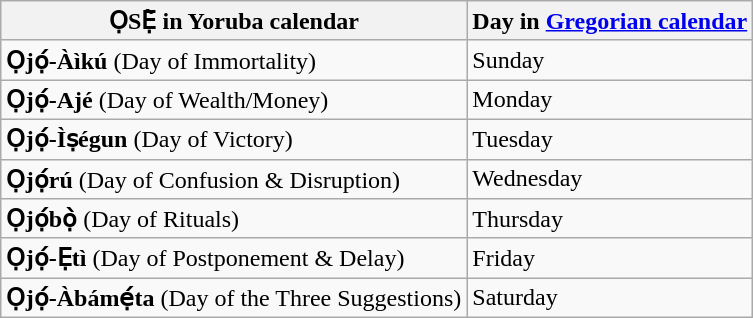<table class="wikitable">
<tr>
<th>ỌSẸ̀ in Yoruba calendar</th>
<th>Day in <a href='#'>Gregorian calendar</a></th>
</tr>
<tr>
<td><strong>Ọjọ́-Àìkú</strong> (Day of Immortality)</td>
<td>Sunday</td>
</tr>
<tr>
<td><strong>Ọjọ́-Ajé</strong> (Day of Wealth/Money)</td>
<td>Monday</td>
</tr>
<tr>
<td><strong>Ọjọ́-Ìṣégun</strong> (Day of Victory)</td>
<td>Tuesday</td>
</tr>
<tr>
<td><strong>Ọjọ́rú</strong> (Day of Confusion & Disruption)</td>
<td>Wednesday</td>
</tr>
<tr>
<td><strong>Ọjọ́bọ̀</strong> (Day of Rituals)</td>
<td>Thursday</td>
</tr>
<tr>
<td><strong>Ọjọ́-Ẹtì</strong> (Day of Postponement & Delay)</td>
<td>Friday</td>
</tr>
<tr>
<td><strong>Ọjọ́-Àbámẹ́ta</strong> (Day of the Three Suggestions)</td>
<td>Saturday</td>
</tr>
</table>
